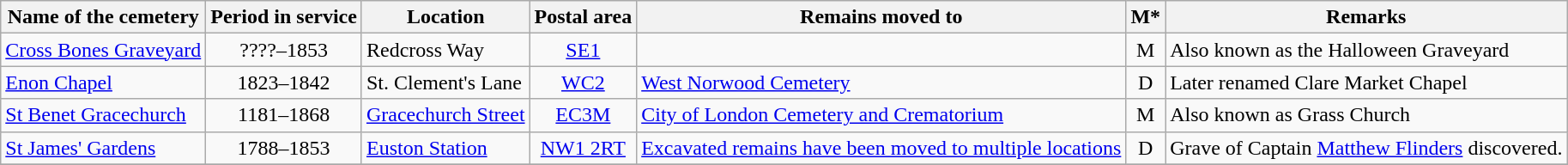<table class="wikitable sortable">
<tr>
<th>Name of the cemetery</th>
<th>Period in service</th>
<th>Location</th>
<th>Postal area</th>
<th>Remains moved to</th>
<th>M*</th>
<th>Remarks</th>
</tr>
<tr>
<td><a href='#'>Cross Bones Graveyard</a></td>
<td style="text-align:center">????–1853</td>
<td>Redcross Way</td>
<td style="text-align:center"><a href='#'>SE1</a></td>
<td></td>
<td style="text-align:center">M</td>
<td>Also known as the Halloween Graveyard</td>
</tr>
<tr>
<td><a href='#'>Enon Chapel</a></td>
<td style="text-align:center">1823–1842</td>
<td>St. Clement's Lane</td>
<td style="text-align:center"><a href='#'>WC2</a></td>
<td><a href='#'>West Norwood Cemetery</a></td>
<td style="text-align:center">D</td>
<td>Later renamed Clare Market Chapel</td>
</tr>
<tr>
<td><a href='#'>St Benet Gracechurch</a></td>
<td style="text-align:center">1181–1868</td>
<td><a href='#'>Gracechurch Street</a></td>
<td style="text-align:center"><a href='#'>EC3M</a></td>
<td><a href='#'>City of London Cemetery and Crematorium</a></td>
<td style="text-align:center">M</td>
<td>Also known as Grass Church</td>
</tr>
<tr>
<td><a href='#'>St James' Gardens</a></td>
<td style="text-align:center">1788–1853</td>
<td><a href='#'>Euston Station</a></td>
<td style="text-align:center"><a href='#'>NW1 2RT</a></td>
<td><a href='#'>Excavated remains have been moved to multiple locations</a></td>
<td style="text-align:center">D</td>
<td>Grave of Captain <a href='#'>Matthew Flinders</a> discovered.</td>
</tr>
<tr>
</tr>
</table>
